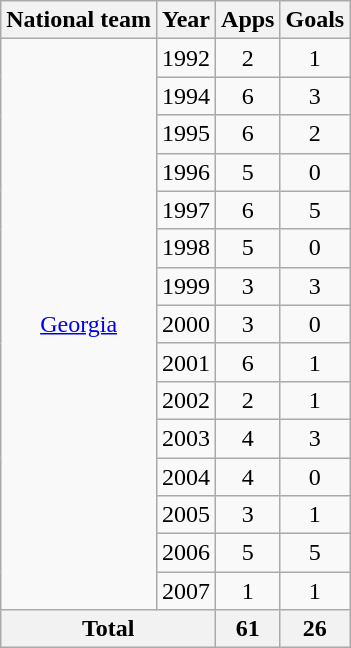<table class="wikitable" style="text-align:center">
<tr>
<th>National team</th>
<th>Year</th>
<th>Apps</th>
<th>Goals</th>
</tr>
<tr>
<td rowspan="15"><a href='#'>Georgia</a></td>
<td>1992</td>
<td>2</td>
<td>1</td>
</tr>
<tr>
<td>1994</td>
<td>6</td>
<td>3</td>
</tr>
<tr>
<td>1995</td>
<td>6</td>
<td>2</td>
</tr>
<tr>
<td>1996</td>
<td>5</td>
<td>0</td>
</tr>
<tr>
<td>1997</td>
<td>6</td>
<td>5</td>
</tr>
<tr>
<td>1998</td>
<td>5</td>
<td>0</td>
</tr>
<tr>
<td>1999</td>
<td>3</td>
<td>3</td>
</tr>
<tr>
<td>2000</td>
<td>3</td>
<td>0</td>
</tr>
<tr>
<td>2001</td>
<td>6</td>
<td>1</td>
</tr>
<tr>
<td>2002</td>
<td>2</td>
<td>1</td>
</tr>
<tr>
<td>2003</td>
<td>4</td>
<td>3</td>
</tr>
<tr>
<td>2004</td>
<td>4</td>
<td>0</td>
</tr>
<tr>
<td>2005</td>
<td>3</td>
<td>1</td>
</tr>
<tr>
<td>2006</td>
<td>5</td>
<td>5</td>
</tr>
<tr>
<td>2007</td>
<td>1</td>
<td>1</td>
</tr>
<tr>
<th colspan="2">Total</th>
<th>61</th>
<th>26</th>
</tr>
</table>
